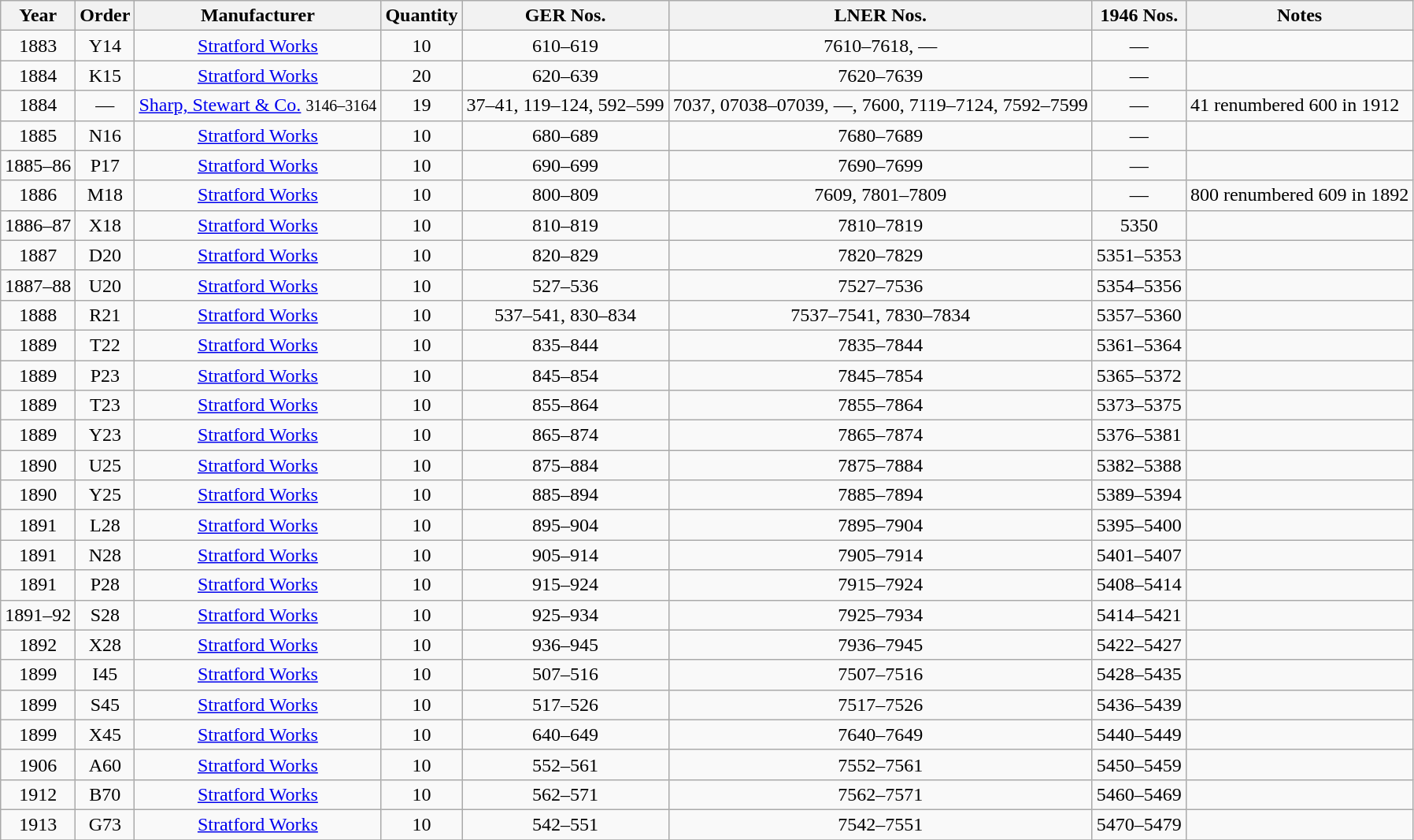<table class="wikitable collapsible uncollapsed" style=text-align:center>
<tr>
<th>Year</th>
<th>Order</th>
<th>Manufacturer</th>
<th>Quantity</th>
<th>GER Nos.</th>
<th>LNER Nos.</th>
<th>1946 Nos.</th>
<th>Notes</th>
</tr>
<tr>
<td>1883</td>
<td>Y14</td>
<td><a href='#'>Stratford Works</a></td>
<td>10</td>
<td>610–619</td>
<td>7610–7618, —</td>
<td>—</td>
<td align=left></td>
</tr>
<tr>
<td>1884</td>
<td>K15</td>
<td><a href='#'>Stratford Works</a></td>
<td>20</td>
<td>620–639</td>
<td>7620–7639</td>
<td>—</td>
<td align=left></td>
</tr>
<tr>
<td>1884</td>
<td>—</td>
<td><a href='#'>Sharp, Stewart & Co.</a> <small>3146–3164</small></td>
<td>19</td>
<td>37–41, 119–124, 592–599</td>
<td>7037, 07038–07039, —, 7600, 7119–7124, 7592–7599</td>
<td>—</td>
<td align=left>41 renumbered 600 in 1912</td>
</tr>
<tr>
<td>1885</td>
<td>N16</td>
<td><a href='#'>Stratford Works</a></td>
<td>10</td>
<td>680–689</td>
<td>7680–7689</td>
<td>—</td>
<td align=left></td>
</tr>
<tr>
<td>1885–86</td>
<td>P17</td>
<td><a href='#'>Stratford Works</a></td>
<td>10</td>
<td>690–699</td>
<td>7690–7699</td>
<td>—</td>
<td align=left></td>
</tr>
<tr>
<td>1886</td>
<td>M18</td>
<td><a href='#'>Stratford Works</a></td>
<td>10</td>
<td>800–809</td>
<td>7609, 7801–7809</td>
<td>—</td>
<td align=left>800 renumbered 609 in 1892</td>
</tr>
<tr>
<td>1886–87</td>
<td>X18</td>
<td><a href='#'>Stratford Works</a></td>
<td>10</td>
<td>810–819</td>
<td>7810–7819</td>
<td>5350</td>
<td align=left></td>
</tr>
<tr>
<td>1887</td>
<td>D20</td>
<td><a href='#'>Stratford Works</a></td>
<td>10</td>
<td>820–829</td>
<td>7820–7829</td>
<td>5351–5353</td>
<td align=left></td>
</tr>
<tr>
<td>1887–88</td>
<td>U20</td>
<td><a href='#'>Stratford Works</a></td>
<td>10</td>
<td>527–536</td>
<td>7527–7536</td>
<td>5354–5356</td>
<td align=left></td>
</tr>
<tr>
<td>1888</td>
<td>R21</td>
<td><a href='#'>Stratford Works</a></td>
<td>10</td>
<td>537–541, 830–834</td>
<td>7537–7541, 7830–7834</td>
<td>5357–5360</td>
<td align=left></td>
</tr>
<tr>
<td>1889</td>
<td>T22</td>
<td><a href='#'>Stratford Works</a></td>
<td>10</td>
<td>835–844</td>
<td>7835–7844</td>
<td>5361–5364</td>
<td align=left></td>
</tr>
<tr>
<td>1889</td>
<td>P23</td>
<td><a href='#'>Stratford Works</a></td>
<td>10</td>
<td>845–854</td>
<td>7845–7854</td>
<td>5365–5372</td>
<td align=left></td>
</tr>
<tr>
<td>1889</td>
<td>T23</td>
<td><a href='#'>Stratford Works</a></td>
<td>10</td>
<td>855–864</td>
<td>7855–7864</td>
<td>5373–5375</td>
<td align=left></td>
</tr>
<tr>
<td>1889</td>
<td>Y23</td>
<td><a href='#'>Stratford Works</a></td>
<td>10</td>
<td>865–874</td>
<td>7865–7874</td>
<td>5376–5381</td>
<td align=left></td>
</tr>
<tr>
<td>1890</td>
<td>U25</td>
<td><a href='#'>Stratford Works</a></td>
<td>10</td>
<td>875–884</td>
<td>7875–7884</td>
<td>5382–5388</td>
<td align=left></td>
</tr>
<tr>
<td>1890</td>
<td>Y25</td>
<td><a href='#'>Stratford Works</a></td>
<td>10</td>
<td>885–894</td>
<td>7885–7894</td>
<td>5389–5394</td>
<td align=left></td>
</tr>
<tr>
<td>1891</td>
<td>L28</td>
<td><a href='#'>Stratford Works</a></td>
<td>10</td>
<td>895–904</td>
<td>7895–7904</td>
<td>5395–5400</td>
<td align=left></td>
</tr>
<tr>
<td>1891</td>
<td>N28</td>
<td><a href='#'>Stratford Works</a></td>
<td>10</td>
<td>905–914</td>
<td>7905–7914</td>
<td>5401–5407</td>
<td align=left></td>
</tr>
<tr>
<td>1891</td>
<td>P28</td>
<td><a href='#'>Stratford Works</a></td>
<td>10</td>
<td>915–924</td>
<td>7915–7924</td>
<td>5408–5414</td>
<td align=left></td>
</tr>
<tr>
<td>1891–92</td>
<td>S28</td>
<td><a href='#'>Stratford Works</a></td>
<td>10</td>
<td>925–934</td>
<td>7925–7934</td>
<td>5414–5421</td>
<td align=left></td>
</tr>
<tr>
<td>1892</td>
<td>X28</td>
<td><a href='#'>Stratford Works</a></td>
<td>10</td>
<td>936–945</td>
<td>7936–7945</td>
<td>5422–5427</td>
<td align=left></td>
</tr>
<tr>
<td>1899</td>
<td>I45</td>
<td><a href='#'>Stratford Works</a></td>
<td>10</td>
<td>507–516</td>
<td>7507–7516</td>
<td>5428–5435</td>
<td align=left></td>
</tr>
<tr>
<td>1899</td>
<td>S45</td>
<td><a href='#'>Stratford Works</a></td>
<td>10</td>
<td>517–526</td>
<td>7517–7526</td>
<td>5436–5439</td>
<td align=left></td>
</tr>
<tr>
<td>1899</td>
<td>X45</td>
<td><a href='#'>Stratford Works</a></td>
<td>10</td>
<td>640–649</td>
<td>7640–7649</td>
<td>5440–5449</td>
<td align=left></td>
</tr>
<tr>
<td>1906</td>
<td>A60</td>
<td><a href='#'>Stratford Works</a></td>
<td>10</td>
<td>552–561</td>
<td>7552–7561</td>
<td>5450–5459</td>
<td align=left></td>
</tr>
<tr>
<td>1912</td>
<td>B70</td>
<td><a href='#'>Stratford Works</a></td>
<td>10</td>
<td>562–571</td>
<td>7562–7571</td>
<td>5460–5469</td>
<td align=left></td>
</tr>
<tr>
<td>1913</td>
<td>G73</td>
<td><a href='#'>Stratford Works</a></td>
<td>10</td>
<td>542–551</td>
<td>7542–7551</td>
<td>5470–5479</td>
<td align=left></td>
</tr>
<tr>
</tr>
</table>
